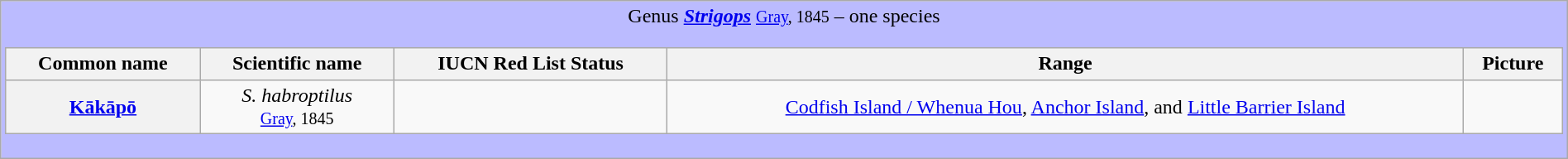<table class="wikitable" style="width:100%;text-align:center">
<tr>
<td colspan="100%" align="center" bgcolor="#BBBBFF">Genus <strong><em><a href='#'>Strigops</a></em></strong> <small><a href='#'>Gray</a>, 1845</small> – one species<br><table class="wikitable" style="width:100%;text-align:center">
<tr>
<th scope="col">Common name</th>
<th scope="col">Scientific name</th>
<th scope="col">IUCN Red List Status</th>
<th scope="col">Range</th>
<th scope="col">Picture</th>
</tr>
<tr>
<th scope="row"><a href='#'>Kākāpō</a></th>
<td><em>S. habroptilus</em> <br><small><a href='#'>Gray</a>, 1845</small></td>
<td></td>
<td><a href='#'>Codfish Island / Whenua Hou</a>, <a href='#'>Anchor Island</a>, and <a href='#'>Little Barrier Island</a></td>
<td></td>
</tr>
</table>
</td>
</tr>
</table>
